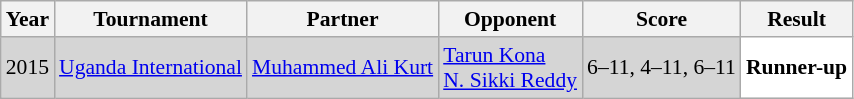<table class="sortable wikitable" style="font-size: 90%;">
<tr>
<th>Year</th>
<th>Tournament</th>
<th>Partner</th>
<th>Opponent</th>
<th>Score</th>
<th>Result</th>
</tr>
<tr style="background:#D5D5D5">
<td align="center">2015</td>
<td align="left"><a href='#'>Uganda International</a></td>
<td align="left"> <a href='#'>Muhammed Ali Kurt</a></td>
<td align="left"> <a href='#'>Tarun Kona</a><br> <a href='#'>N. Sikki Reddy</a></td>
<td align="left">6–11, 4–11, 6–11</td>
<td style="text-align:left; background:white"> <strong>Runner-up</strong></td>
</tr>
</table>
